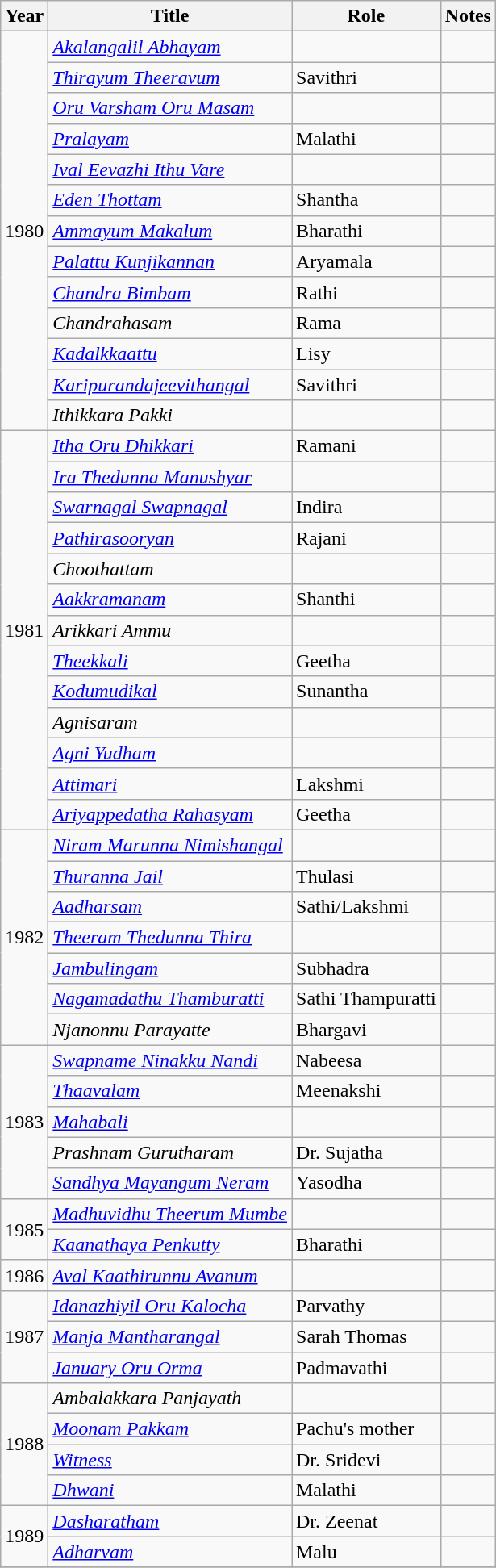<table class="wikitable sortable">
<tr>
<th>Year</th>
<th>Title</th>
<th>Role</th>
<th class="unsortable">Notes</th>
</tr>
<tr>
<td rowspan=13>1980</td>
<td><em><a href='#'>Akalangalil Abhayam</a></em></td>
<td></td>
<td></td>
</tr>
<tr>
<td><em><a href='#'>Thirayum Theeravum</a></em></td>
<td>Savithri</td>
<td></td>
</tr>
<tr>
<td><em><a href='#'>Oru Varsham Oru Masam</a></em></td>
<td></td>
<td></td>
</tr>
<tr>
<td><em><a href='#'>Pralayam</a></em></td>
<td>Malathi</td>
<td></td>
</tr>
<tr>
<td><em><a href='#'>Ival Eevazhi Ithu Vare</a></em></td>
<td></td>
<td></td>
</tr>
<tr>
<td><em><a href='#'>Eden Thottam</a> </em></td>
<td>Shantha</td>
<td></td>
</tr>
<tr>
<td><em><a href='#'>Ammayum Makalum</a></em></td>
<td>Bharathi</td>
<td></td>
</tr>
<tr>
<td><em><a href='#'>Palattu Kunjikannan</a></em></td>
<td>Aryamala</td>
<td></td>
</tr>
<tr>
<td><em><a href='#'>Chandra Bimbam</a></em></td>
<td>Rathi</td>
<td></td>
</tr>
<tr>
<td><em>Chandrahasam</em></td>
<td>Rama</td>
<td></td>
</tr>
<tr>
<td><em><a href='#'>Kadalkkaattu</a></em></td>
<td>Lisy</td>
<td></td>
</tr>
<tr>
<td><em><a href='#'>Karipurandajeevithangal</a></em></td>
<td>Savithri</td>
<td></td>
</tr>
<tr>
<td><em>Ithikkara Pakki</em></td>
<td></td>
<td></td>
</tr>
<tr>
<td rowspan=13>1981</td>
<td><em><a href='#'>Itha Oru Dhikkari</a></em></td>
<td>Ramani</td>
<td></td>
</tr>
<tr>
<td><em><a href='#'>Ira Thedunna Manushyar</a></em></td>
<td></td>
<td></td>
</tr>
<tr>
<td><em><a href='#'>Swarnagal Swapnagal</a></em></td>
<td>Indira</td>
<td></td>
</tr>
<tr>
<td><em><a href='#'>Pathirasooryan</a></em></td>
<td>Rajani</td>
<td></td>
</tr>
<tr>
<td><em>Choothattam</em></td>
<td></td>
<td></td>
</tr>
<tr>
<td><em><a href='#'>Aakkramanam</a></em></td>
<td>Shanthi</td>
<td></td>
</tr>
<tr>
<td><em>Arikkari Ammu</em></td>
<td></td>
<td></td>
</tr>
<tr>
<td><em><a href='#'>Theekkali</a></em></td>
<td>Geetha</td>
<td></td>
</tr>
<tr>
<td><em><a href='#'>Kodumudikal</a></em></td>
<td>Sunantha</td>
<td></td>
</tr>
<tr>
<td><em>Agnisaram</em></td>
<td></td>
<td></td>
</tr>
<tr>
<td><em><a href='#'>Agni Yudham</a></em></td>
<td></td>
<td></td>
</tr>
<tr>
<td><em><a href='#'>Attimari</a></em></td>
<td>Lakshmi</td>
<td></td>
</tr>
<tr>
<td><em><a href='#'>Ariyappedatha Rahasyam</a></em></td>
<td>Geetha</td>
<td></td>
</tr>
<tr>
<td rowspan=7>1982</td>
<td><em><a href='#'>Niram Marunna Nimishangal</a></em></td>
<td></td>
<td></td>
</tr>
<tr>
<td><em><a href='#'>Thuranna Jail</a></em></td>
<td>Thulasi</td>
<td></td>
</tr>
<tr>
<td><em><a href='#'>Aadharsam</a></em></td>
<td>Sathi/Lakshmi</td>
<td></td>
</tr>
<tr>
<td><em><a href='#'>Theeram Thedunna Thira</a></em></td>
<td></td>
<td></td>
</tr>
<tr>
<td><em><a href='#'>Jambulingam</a></em></td>
<td>Subhadra</td>
<td></td>
</tr>
<tr>
<td><em><a href='#'>Nagamadathu Thamburatti</a></em></td>
<td>Sathi Thampuratti</td>
<td></td>
</tr>
<tr>
<td><em>Njanonnu Parayatte</em></td>
<td>Bhargavi</td>
<td></td>
</tr>
<tr>
<td rowspan=5>1983</td>
<td><em><a href='#'>Swapname Ninakku Nandi</a></em></td>
<td>Nabeesa</td>
<td></td>
</tr>
<tr>
<td><em><a href='#'>Thaavalam</a></em></td>
<td>Meenakshi</td>
<td></td>
</tr>
<tr>
<td><em><a href='#'>Mahabali</a></em></td>
<td></td>
<td></td>
</tr>
<tr>
<td><em>Prashnam Gurutharam</em></td>
<td>Dr. Sujatha</td>
<td></td>
</tr>
<tr>
<td><em><a href='#'>Sandhya Mayangum Neram</a></em></td>
<td>Yasodha</td>
<td></td>
</tr>
<tr>
<td rowspan=2>1985</td>
<td><em><a href='#'>Madhuvidhu Theerum Mumbe</a></em></td>
<td></td>
<td></td>
</tr>
<tr>
<td><em><a href='#'>Kaanathaya Penkutty</a></em></td>
<td>Bharathi</td>
<td></td>
</tr>
<tr>
<td>1986</td>
<td><em><a href='#'>Aval Kaathirunnu Avanum</a></em></td>
<td></td>
<td></td>
</tr>
<tr>
<td rowspan=3>1987</td>
<td><em><a href='#'>Idanazhiyil Oru Kalocha</a></em></td>
<td>Parvathy</td>
<td></td>
</tr>
<tr>
<td><em><a href='#'>Manja Mantharangal</a></em></td>
<td>Sarah Thomas</td>
<td></td>
</tr>
<tr>
<td><em><a href='#'>January Oru Orma</a></em></td>
<td>Padmavathi</td>
<td></td>
</tr>
<tr>
<td rowspan=4>1988</td>
<td><em>Ambalakkara Panjayath</em></td>
<td></td>
<td></td>
</tr>
<tr>
<td><em><a href='#'>Moonam Pakkam</a></em></td>
<td>Pachu's mother</td>
<td></td>
</tr>
<tr>
<td><em><a href='#'>Witness</a></em></td>
<td>Dr. Sridevi</td>
<td></td>
</tr>
<tr>
<td><em><a href='#'>Dhwani</a></em></td>
<td>Malathi</td>
<td></td>
</tr>
<tr>
<td rowspan=2>1989</td>
<td><em><a href='#'>Dasharatham</a></em></td>
<td>Dr. Zeenat</td>
<td></td>
</tr>
<tr>
<td><em><a href='#'>Adharvam</a></em></td>
<td>Malu</td>
<td></td>
</tr>
<tr>
</tr>
</table>
